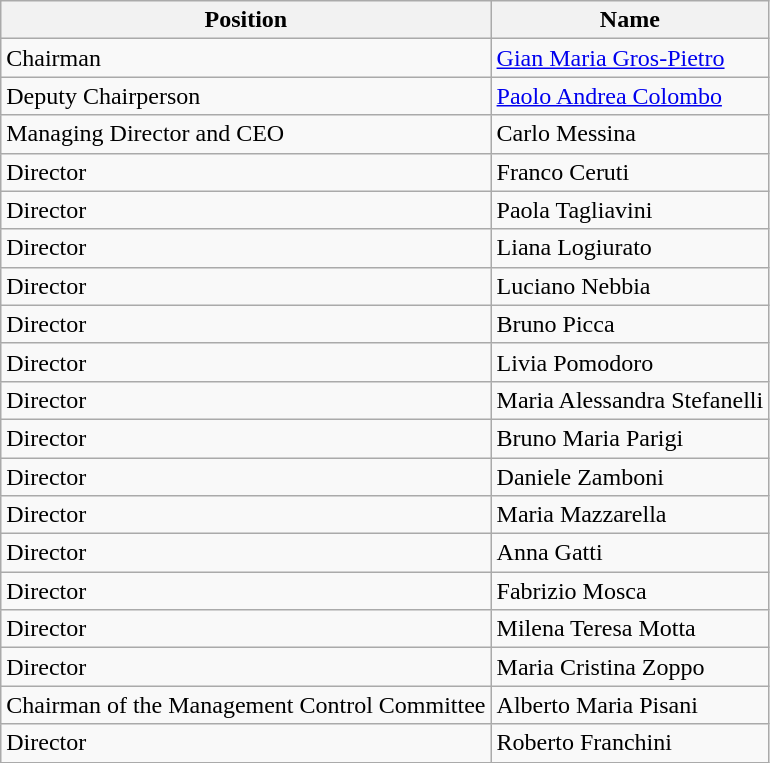<table class="wikitable">
<tr>
<th>Position</th>
<th>Name</th>
</tr>
<tr>
<td>Chairman</td>
<td><a href='#'>Gian Maria Gros-Pietro</a></td>
</tr>
<tr>
<td>Deputy Chairperson</td>
<td><a href='#'>Paolo Andrea Colombo</a></td>
</tr>
<tr>
<td>Managing Director and CEO</td>
<td>Carlo Messina</td>
</tr>
<tr>
<td>Director</td>
<td>Franco Ceruti</td>
</tr>
<tr>
<td>Director</td>
<td>Paola Tagliavini</td>
</tr>
<tr>
<td>Director</td>
<td>Liana Logiurato</td>
</tr>
<tr>
<td>Director</td>
<td>Luciano Nebbia</td>
</tr>
<tr>
<td>Director</td>
<td>Bruno Picca</td>
</tr>
<tr>
<td>Director</td>
<td>Livia Pomodoro</td>
</tr>
<tr>
<td>Director</td>
<td>Maria Alessandra Stefanelli</td>
</tr>
<tr>
<td>Director</td>
<td>Bruno Maria Parigi</td>
</tr>
<tr>
<td>Director</td>
<td>Daniele Zamboni</td>
</tr>
<tr>
<td>Director</td>
<td>Maria Mazzarella</td>
</tr>
<tr>
<td>Director</td>
<td>Anna Gatti</td>
</tr>
<tr>
<td>Director</td>
<td>Fabrizio Mosca</td>
</tr>
<tr>
<td>Director</td>
<td>Milena Teresa Motta</td>
</tr>
<tr>
<td>Director</td>
<td>Maria Cristina Zoppo</td>
</tr>
<tr>
<td>Chairman of the Management Control Committee</td>
<td>Alberto Maria Pisani</td>
</tr>
<tr>
<td>Director</td>
<td>Roberto Franchini</td>
</tr>
</table>
